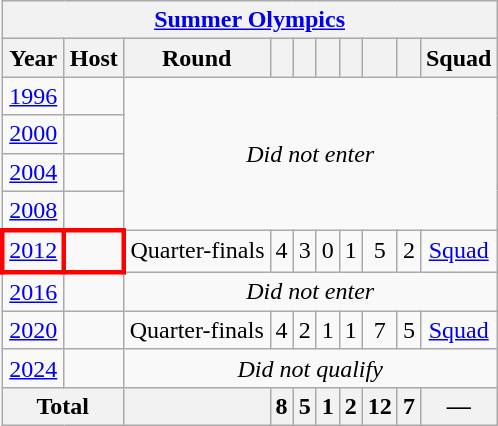<table class="wikitable" style="text-align: center;font-size:100%;">
<tr>
<th colspan="10"><a href='#'>Summer Olympics</a></th>
</tr>
<tr>
<th>Year</th>
<th>Host</th>
<th>Round</th>
<th></th>
<th></th>
<th></th>
<th></th>
<th></th>
<th></th>
<th>Squad</th>
</tr>
<tr>
<td><a href='#'>1996</a></td>
<td align="left"></td>
<td colspan="8" rowspan="4"><em>Did not enter</em></td>
</tr>
<tr>
<td><a href='#'>2000</a></td>
<td align="left"></td>
</tr>
<tr>
<td><a href='#'>2004</a></td>
<td align="left"></td>
</tr>
<tr>
<td><a href='#'>2008</a></td>
<td align="left"></td>
</tr>
<tr>
<td style="border: 3px solid red" scope="row"><a href='#'>2012</a></td>
<td style="border: 3px solid red" scope="row" align="left"></td>
<td>Quarter-finals</td>
<td>4</td>
<td>3</td>
<td>0</td>
<td>1</td>
<td>5</td>
<td>2</td>
<td><a href='#'>Squad</a></td>
</tr>
<tr>
<td><a href='#'>2016</a></td>
<td align="left"></td>
<td colspan="8"><em>Did not enter</em></td>
</tr>
<tr>
<td><a href='#'>2020</a></td>
<td align="left"></td>
<td>Quarter-finals</td>
<td>4</td>
<td>2</td>
<td>1</td>
<td>1</td>
<td>7</td>
<td>5</td>
<td><a href='#'>Squad</a></td>
</tr>
<tr>
<td><a href='#'>2024</a></td>
<td align="left"></td>
<td colspan="8"><em>Did not qualify</em></td>
</tr>
<tr>
<th colspan="2">Total</th>
<th></th>
<th>8</th>
<th>5</th>
<th>1</th>
<th>2</th>
<th>12</th>
<th>7</th>
<th>—</th>
</tr>
</table>
